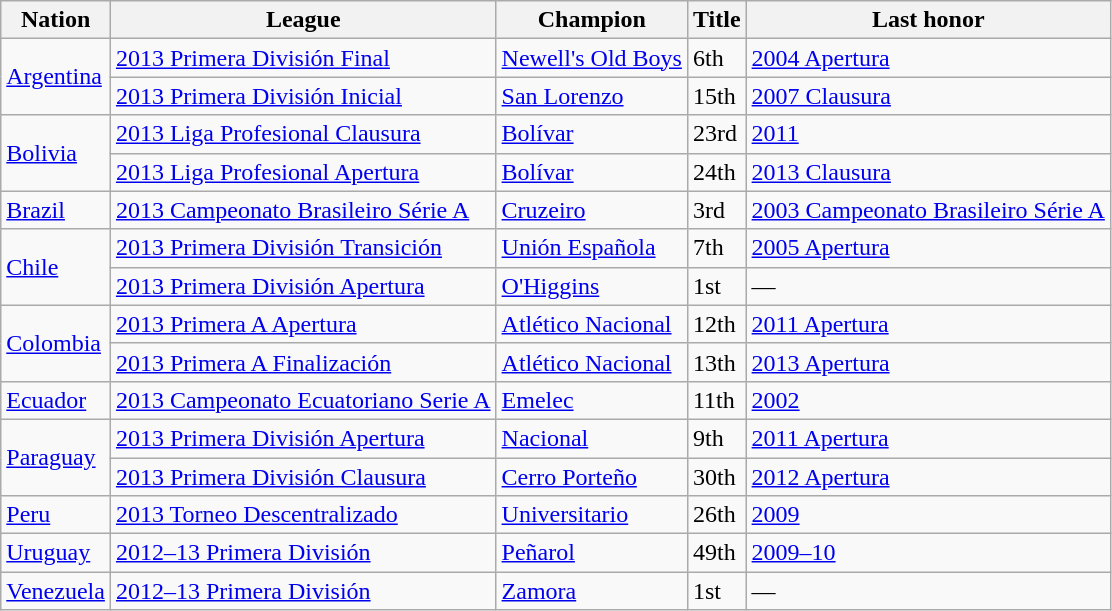<table class="wikitable sortable">
<tr>
<th>Nation</th>
<th>League</th>
<th>Champion</th>
<th>Title</th>
<th>Last honor</th>
</tr>
<tr>
<td rowspan=2> <a href='#'>Argentina</a></td>
<td><a href='#'>2013 Primera División Final</a></td>
<td><a href='#'>Newell's Old Boys</a></td>
<td>6th</td>
<td><a href='#'>2004 Apertura</a></td>
</tr>
<tr>
<td><a href='#'>2013 Primera División Inicial</a></td>
<td><a href='#'>San Lorenzo</a></td>
<td>15th</td>
<td><a href='#'>2007 Clausura</a></td>
</tr>
<tr>
<td rowspan=2> <a href='#'>Bolivia</a></td>
<td><a href='#'>2013 Liga Profesional Clausura</a></td>
<td><a href='#'>Bolívar</a></td>
<td>23rd</td>
<td><a href='#'>2011</a></td>
</tr>
<tr>
<td><a href='#'>2013 Liga Profesional Apertura</a></td>
<td><a href='#'>Bolívar</a></td>
<td>24th</td>
<td><a href='#'>2013 Clausura</a></td>
</tr>
<tr>
<td> <a href='#'>Brazil</a></td>
<td><a href='#'>2013 Campeonato Brasileiro Série A</a></td>
<td><a href='#'>Cruzeiro</a></td>
<td>3rd</td>
<td><a href='#'>2003 Campeonato Brasileiro Série A</a></td>
</tr>
<tr>
<td rowspan=2> <a href='#'>Chile</a></td>
<td><a href='#'>2013 Primera División Transición</a></td>
<td><a href='#'>Unión Española</a></td>
<td>7th</td>
<td><a href='#'>2005 Apertura</a></td>
</tr>
<tr>
<td><a href='#'>2013 Primera División Apertura</a></td>
<td><a href='#'>O'Higgins</a></td>
<td>1st</td>
<td>—</td>
</tr>
<tr>
<td rowspan=2> <a href='#'>Colombia</a></td>
<td><a href='#'>2013 Primera A Apertura</a></td>
<td><a href='#'>Atlético Nacional</a></td>
<td>12th</td>
<td><a href='#'>2011 Apertura</a></td>
</tr>
<tr>
<td><a href='#'>2013 Primera A Finalización</a></td>
<td><a href='#'>Atlético Nacional</a></td>
<td>13th</td>
<td><a href='#'>2013 Apertura</a></td>
</tr>
<tr>
<td> <a href='#'>Ecuador</a></td>
<td><a href='#'>2013 Campeonato Ecuatoriano Serie A</a></td>
<td><a href='#'>Emelec</a></td>
<td>11th</td>
<td><a href='#'>2002</a></td>
</tr>
<tr>
<td rowspan=2> <a href='#'>Paraguay</a></td>
<td><a href='#'>2013 Primera División Apertura</a></td>
<td><a href='#'>Nacional</a></td>
<td>9th</td>
<td><a href='#'>2011 Apertura</a></td>
</tr>
<tr>
<td><a href='#'>2013 Primera División Clausura</a></td>
<td><a href='#'>Cerro Porteño</a></td>
<td>30th</td>
<td><a href='#'>2012 Apertura</a></td>
</tr>
<tr>
<td> <a href='#'>Peru</a></td>
<td><a href='#'>2013 Torneo Descentralizado</a></td>
<td><a href='#'>Universitario</a></td>
<td>26th</td>
<td><a href='#'>2009</a></td>
</tr>
<tr>
<td> <a href='#'>Uruguay</a></td>
<td><a href='#'>2012–13 Primera División</a></td>
<td><a href='#'>Peñarol</a></td>
<td>49th</td>
<td><a href='#'>2009–10</a></td>
</tr>
<tr>
<td> <a href='#'>Venezuela</a></td>
<td><a href='#'>2012–13 Primera División</a></td>
<td><a href='#'>Zamora</a></td>
<td>1st</td>
<td>—</td>
</tr>
</table>
